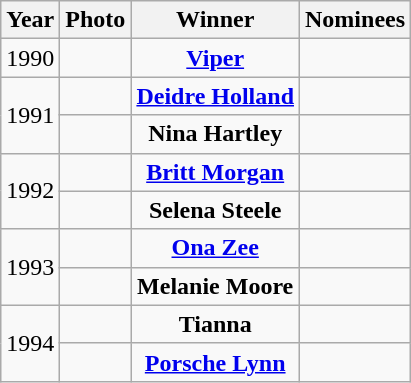<table class=wikitable>
<tr>
<th>Year</th>
<th>Photo</th>
<th>Winner<br></th>
<th>Nominees<br></th>
</tr>
<tr>
<td>1990</td>
<td></td>
<td align=center><strong><a href='#'>Viper</a></strong><br></td>
<td></td>
</tr>
<tr>
<td rowspan=2>1991</td>
<td></td>
<td align=center><strong><a href='#'>Deidre Holland</a></strong> <br></td>
<td></td>
</tr>
<tr>
<td></td>
<td align=center><strong>Nina Hartley</strong> <br></td>
<td></td>
</tr>
<tr>
<td rowspan=2>1992</td>
<td></td>
<td align=center><strong><a href='#'>Britt Morgan</a></strong> <br></td>
<td></td>
</tr>
<tr>
<td></td>
<td align=center><strong>Selena Steele</strong> <br></td>
<td></td>
</tr>
<tr>
<td rowspan=2>1993</td>
<td></td>
<td align=center><strong><a href='#'>Ona Zee</a></strong><br></td>
<td></td>
</tr>
<tr>
<td></td>
<td align=center><strong>Melanie Moore</strong> <br></td>
<td></td>
</tr>
<tr>
<td rowspan=2>1994</td>
<td></td>
<td align=center><strong>Tianna</strong> <br></td>
<td></td>
</tr>
<tr>
<td></td>
<td align=center><strong><a href='#'>Porsche Lynn</a></strong> <br></td>
<td></td>
</tr>
</table>
